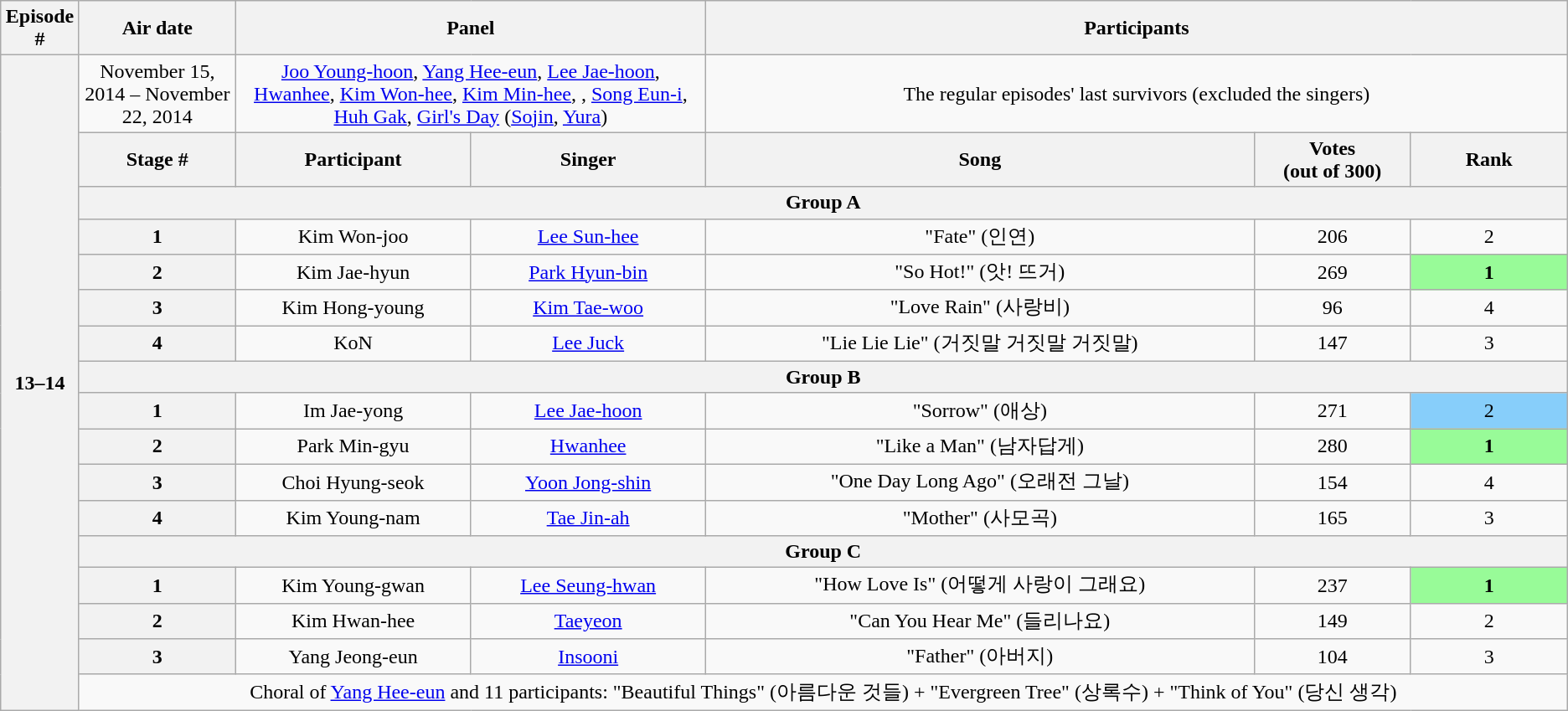<table class="wikitable" style="text-align:center;">
<tr>
<th width="5%">Episode #</th>
<th width="10%">Air date</th>
<th colspan="2">Panel</th>
<th colspan="3">Participants</th>
</tr>
<tr>
<th rowspan="17">13–14</th>
<td>November 15, 2014 – November 22, 2014</td>
<td colspan="2"><a href='#'>Joo Young-hoon</a>, <a href='#'>Yang Hee-eun</a>, <a href='#'>Lee Jae-hoon</a>, <a href='#'>Hwanhee</a>, <a href='#'>Kim Won-hee</a>, <a href='#'>Kim Min-hee</a>, , <a href='#'>Song Eun-i</a>, <a href='#'>Huh Gak</a>, <a href='#'>Girl's Day</a> (<a href='#'>Sojin</a>, <a href='#'>Yura</a>)</td>
<td colspan="3">The regular episodes' last survivors (excluded the singers)</td>
</tr>
<tr>
<th>Stage #</th>
<th width="15%">Participant</th>
<th width="15%">Singer</th>
<th width="35%">Song</th>
<th width="10%">Votes<br>(out of 300)</th>
<th width="10%">Rank</th>
</tr>
<tr>
<th colspan="6">Group A</th>
</tr>
<tr>
<th>1</th>
<td>Kim Won-joo</td>
<td><a href='#'>Lee Sun-hee</a></td>
<td>"Fate" (인연)</td>
<td>206</td>
<td>2</td>
</tr>
<tr>
<th>2</th>
<td>Kim Jae-hyun</td>
<td><a href='#'>Park Hyun-bin</a></td>
<td>"So Hot!" (앗! 뜨거)</td>
<td>269</td>
<td bgcolor="palegreen"><strong>1</strong></td>
</tr>
<tr>
<th>3</th>
<td>Kim Hong-young</td>
<td><a href='#'>Kim Tae-woo</a></td>
<td>"Love Rain" (사랑비)</td>
<td>96</td>
<td>4</td>
</tr>
<tr>
<th>4</th>
<td>KoN</td>
<td><a href='#'>Lee Juck</a></td>
<td>"Lie Lie Lie" (거짓말 거짓말 거짓말)</td>
<td>147</td>
<td>3</td>
</tr>
<tr>
<th colspan="6">Group B</th>
</tr>
<tr>
<th>1</th>
<td>Im Jae-yong</td>
<td><a href='#'>Lee Jae-hoon</a></td>
<td>"Sorrow" (애상)</td>
<td>271</td>
<td bgcolor="lightskyblue">2<br></td>
</tr>
<tr>
<th>2</th>
<td>Park Min-gyu</td>
<td><a href='#'>Hwanhee</a></td>
<td>"Like a Man" (남자답게)</td>
<td>280</td>
<td bgcolor="palegreen"><strong>1</strong></td>
</tr>
<tr>
<th>3</th>
<td>Choi Hyung-seok</td>
<td><a href='#'>Yoon Jong-shin</a></td>
<td>"One Day Long Ago" (오래전 그날)</td>
<td>154</td>
<td>4</td>
</tr>
<tr>
<th>4</th>
<td>Kim Young-nam</td>
<td><a href='#'>Tae Jin-ah</a></td>
<td>"Mother" (사모곡)</td>
<td>165</td>
<td>3</td>
</tr>
<tr>
<th colspan="6">Group C</th>
</tr>
<tr>
<th>1</th>
<td>Kim Young-gwan</td>
<td><a href='#'>Lee Seung-hwan</a></td>
<td>"How Love Is" (어떻게 사랑이 그래요)</td>
<td>237</td>
<td bgcolor="palegreen"><strong>1</strong></td>
</tr>
<tr>
<th>2</th>
<td>Kim Hwan-hee</td>
<td><a href='#'>Taeyeon</a></td>
<td>"Can You Hear Me" (들리나요)</td>
<td>149</td>
<td>2</td>
</tr>
<tr>
<th>3</th>
<td>Yang Jeong-eun</td>
<td><a href='#'>Insooni</a></td>
<td>"Father" (아버지)</td>
<td>104</td>
<td>3</td>
</tr>
<tr>
<td colspan="6">Choral of <a href='#'>Yang Hee-eun</a> and 11 participants: "Beautiful Things" (아름다운 것들) + "Evergreen Tree" (상록수) + "Think of You" (당신 생각)</td>
</tr>
</table>
